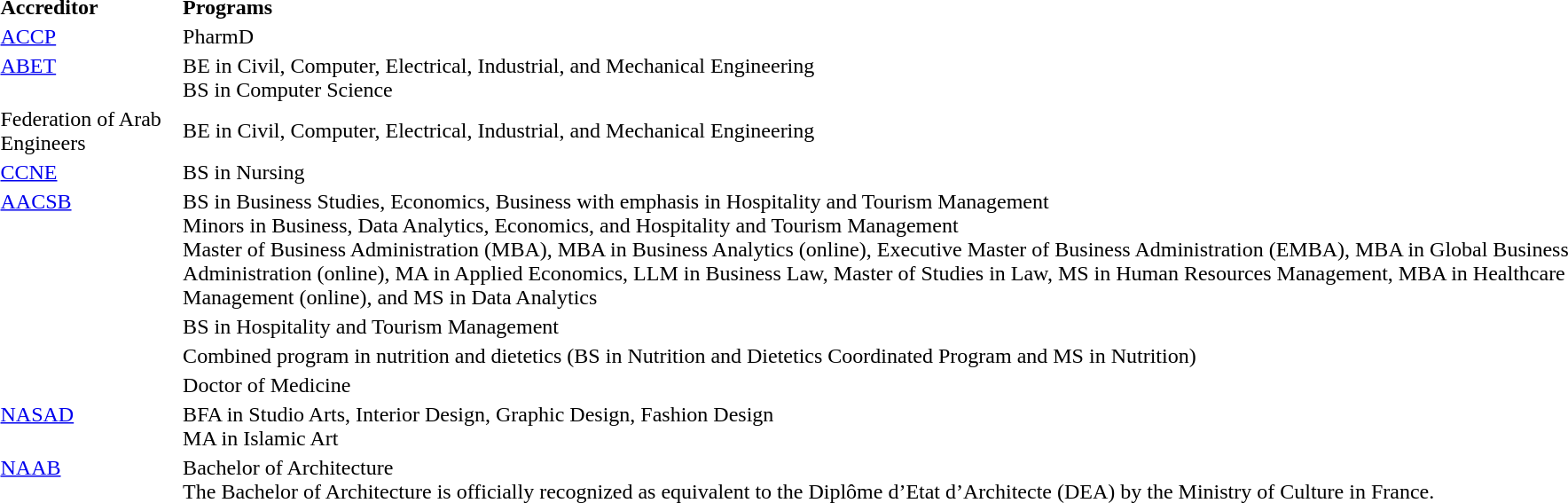<table>
<tr>
<th style="padding-right: 1em; text-align: left;">Accreditor</th>
<th style="text-align: left;">Programs</th>
</tr>
<tr>
<td style="vertical-align: top;"><a href='#'>ACCP</a></td>
<td>PharmD</td>
</tr>
<tr>
<td style="vertical-align: top;"><a href='#'>ABET</a></td>
<td>BE in Civil, Computer, Electrical, Industrial, and Mechanical Engineering <br>BS in Computer Science </td>
</tr>
<tr>
<td style="vertical-align: top;">Federation of Arab Engineers</td>
<td>BE in Civil, Computer, Electrical, Industrial, and Mechanical Engineering</td>
</tr>
<tr>
<td style="vertical-align: top;"><a href='#'>CCNE</a></td>
<td>BS in Nursing </td>
</tr>
<tr>
<td style="vertical-align: top;"><a href='#'>AACSB</a></td>
<td>BS in Business Studies, Economics, Business with emphasis in Hospitality and Tourism Management <br>Minors in Business, Data Analytics, Economics, and Hospitality and Tourism Management <br>Master of Business Administration (MBA), MBA in Business Analytics (online), Executive Master of Business Administration (EMBA), MBA in Global Business Administration (online), MA in Applied Economics, LLM in Business Law, Master of Studies in Law, MS in Human Resources Management, MBA in Healthcare Management (online), and MS in Data Analytics </td>
</tr>
<tr>
<td style="vertical-align: top;"></td>
<td>BS in Hospitality and Tourism Management </td>
</tr>
<tr>
<td style="vertical-align: top;"></td>
<td>Combined program in nutrition and dietetics (BS in Nutrition and Dietetics Coordinated Program and MS in Nutrition) </td>
</tr>
<tr>
<td style="vertical-align: top;"></td>
<td>Doctor of Medicine </td>
</tr>
<tr>
<td style="vertical-align: top;"><a href='#'>NASAD</a></td>
<td>BFA in Studio Arts, Interior Design, Graphic Design, Fashion Design <br>MA in Islamic Art</td>
</tr>
<tr>
<td style="vertical-align: top;"><a href='#'>NAAB</a></td>
<td>Bachelor of Architecture <br>The Bachelor of Architecture is officially recognized as equivalent to the Diplôme d’Etat d’Architecte (DEA) by the Ministry of Culture in France.</td>
</tr>
</table>
